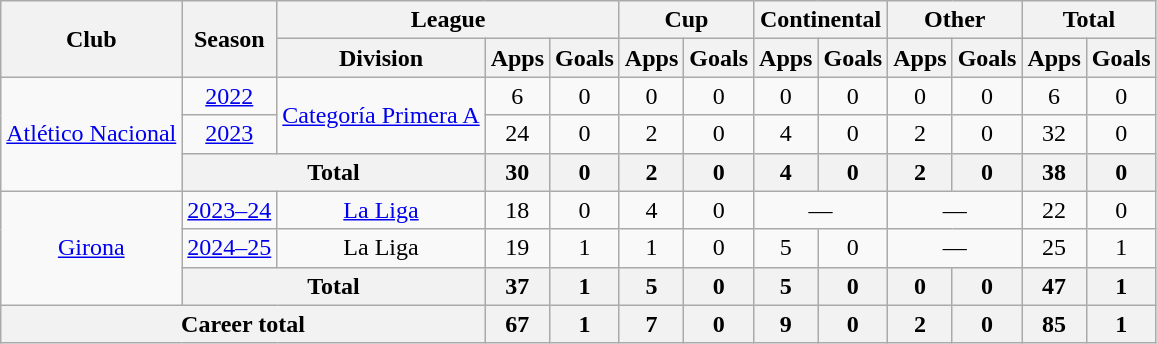<table class=wikitable style=text-align:center>
<tr>
<th rowspan="2">Club</th>
<th rowspan="2">Season</th>
<th colspan="3">League</th>
<th colspan="2">Cup</th>
<th colspan="2">Continental</th>
<th colspan="2">Other</th>
<th colspan="2">Total</th>
</tr>
<tr>
<th>Division</th>
<th>Apps</th>
<th>Goals</th>
<th>Apps</th>
<th>Goals</th>
<th>Apps</th>
<th>Goals</th>
<th>Apps</th>
<th>Goals</th>
<th>Apps</th>
<th>Goals</th>
</tr>
<tr>
<td rowspan="3"><a href='#'>Atlético Nacional</a></td>
<td><a href='#'>2022</a></td>
<td rowspan="2"><a href='#'>Categoría Primera A</a></td>
<td>6</td>
<td>0</td>
<td>0</td>
<td>0</td>
<td>0</td>
<td>0</td>
<td>0</td>
<td>0</td>
<td>6</td>
<td>0</td>
</tr>
<tr>
<td><a href='#'>2023</a></td>
<td>24</td>
<td>0</td>
<td>2</td>
<td>0</td>
<td>4</td>
<td>0</td>
<td>2</td>
<td>0</td>
<td>32</td>
<td>0</td>
</tr>
<tr>
<th colspan="2">Total</th>
<th>30</th>
<th>0</th>
<th>2</th>
<th>0</th>
<th>4</th>
<th>0</th>
<th>2</th>
<th>0</th>
<th>38</th>
<th>0</th>
</tr>
<tr>
<td rowspan="3"><a href='#'>Girona</a></td>
<td><a href='#'>2023–24</a></td>
<td><a href='#'>La Liga</a></td>
<td>18</td>
<td>0</td>
<td>4</td>
<td>0</td>
<td colspan="2">—</td>
<td colspan="2">—</td>
<td>22</td>
<td>0</td>
</tr>
<tr>
<td><a href='#'>2024–25</a></td>
<td>La Liga</td>
<td>19</td>
<td>1</td>
<td>1</td>
<td>0</td>
<td>5</td>
<td>0</td>
<td colspan="2">—</td>
<td>25</td>
<td>1</td>
</tr>
<tr>
<th colspan="2">Total</th>
<th>37</th>
<th>1</th>
<th>5</th>
<th>0</th>
<th>5</th>
<th>0</th>
<th>0</th>
<th>0</th>
<th>47</th>
<th>1</th>
</tr>
<tr>
<th colspan="3">Career total</th>
<th>67</th>
<th>1</th>
<th>7</th>
<th>0</th>
<th>9</th>
<th>0</th>
<th>2</th>
<th>0</th>
<th>85</th>
<th>1</th>
</tr>
</table>
